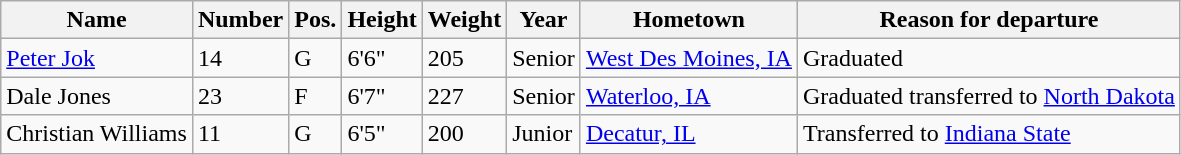<table class="wikitable sortable" border="1">
<tr>
<th>Name</th>
<th>Number</th>
<th>Pos.</th>
<th>Height</th>
<th>Weight</th>
<th>Year</th>
<th>Hometown</th>
<th class="unsortable">Reason for departure</th>
</tr>
<tr>
<td><a href='#'>Peter Jok</a></td>
<td>14</td>
<td>G</td>
<td>6'6"</td>
<td>205</td>
<td>Senior</td>
<td><a href='#'>West Des Moines, IA</a></td>
<td>Graduated</td>
</tr>
<tr>
<td>Dale Jones</td>
<td>23</td>
<td>F</td>
<td>6'7"</td>
<td>227</td>
<td>Senior</td>
<td><a href='#'>Waterloo, IA</a></td>
<td>Graduated transferred to <a href='#'>North Dakota</a></td>
</tr>
<tr>
<td>Christian Williams</td>
<td>11</td>
<td>G</td>
<td>6'5"</td>
<td>200</td>
<td>Junior</td>
<td><a href='#'>Decatur, IL</a></td>
<td>Transferred to <a href='#'>Indiana State</a></td>
</tr>
</table>
